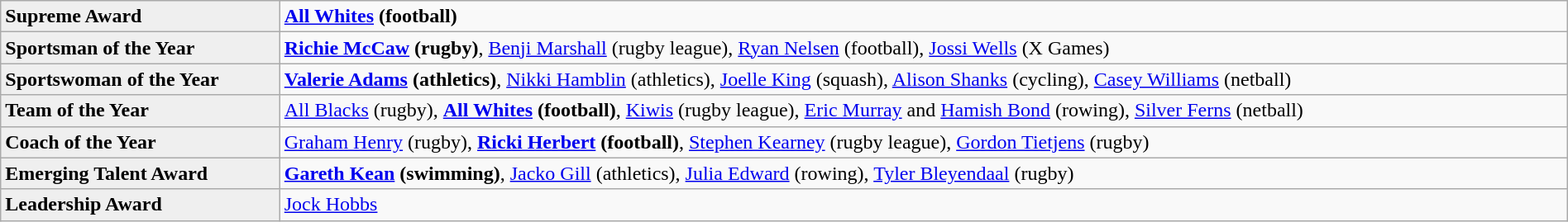<table class=wikitable style="width:100%">
<tr>
<td style="background:#efefef; vertical-align:top;"><strong>Supreme Award</strong></td>
<td><strong><a href='#'>All Whites</a> (football)</strong></td>
</tr>
<tr>
<td style="background:#efefef;"><strong>Sportsman of the Year</strong></td>
<td><strong><a href='#'>Richie McCaw</a> (rugby)</strong>, <a href='#'>Benji Marshall</a> (rugby league), <a href='#'>Ryan Nelsen</a> (football), <a href='#'>Jossi Wells</a> (X Games)</td>
</tr>
<tr>
<td style="background:#efefef;"><strong>Sportswoman of the Year</strong></td>
<td><strong><a href='#'>Valerie Adams</a> (athletics)</strong>, <a href='#'>Nikki Hamblin</a> (athletics), <a href='#'>Joelle King</a> (squash), <a href='#'>Alison Shanks</a> (cycling), <a href='#'>Casey Williams</a> (netball)</td>
</tr>
<tr>
<td style="background:#efefef;"><strong>Team of the Year</strong></td>
<td><a href='#'>All Blacks</a> (rugby), <strong><a href='#'>All Whites</a> (football)</strong>, <a href='#'>Kiwis</a> (rugby league), <a href='#'>Eric Murray</a> and <a href='#'>Hamish Bond</a> (rowing), <a href='#'>Silver Ferns</a> (netball)</td>
</tr>
<tr>
<td style="background:#efefef;"><strong>Coach of the Year</strong></td>
<td><a href='#'>Graham Henry</a> (rugby), <strong><a href='#'>Ricki Herbert</a> (football)</strong>, <a href='#'>Stephen Kearney</a> (rugby league), <a href='#'>Gordon Tietjens</a> (rugby)</td>
</tr>
<tr>
<td style="background:#efefef;"><strong>Emerging Talent Award</strong></td>
<td><strong><a href='#'>Gareth Kean</a> (swimming)</strong>, <a href='#'>Jacko Gill</a> (athletics), <a href='#'>Julia Edward</a> (rowing), <a href='#'>Tyler Bleyendaal</a> (rugby)</td>
</tr>
<tr>
<td style="background:#efefef;"><strong>Leadership Award</strong></td>
<td><a href='#'>Jock Hobbs</a></td>
</tr>
</table>
